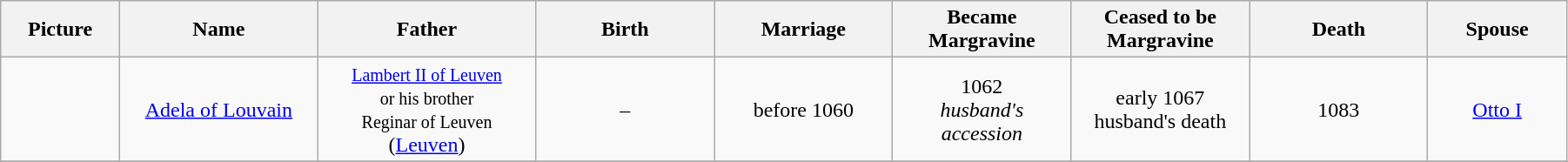<table width=95% class="wikitable">
<tr>
<th width = "6%">Picture</th>
<th width = "10%">Name</th>
<th width = "11%">Father</th>
<th width = "9%">Birth</th>
<th width = "9%">Marriage</th>
<th width = "9%">Became Margravine</th>
<th width = "9%">Ceased to be Margravine</th>
<th width = "9%">Death</th>
<th width = "7%">Spouse</th>
</tr>
<tr>
<td align="center"></td>
<td align="center"><a href='#'>Adela of Louvain</a></td>
<td align="center"><small><a href='#'>Lambert II of Leuven</a><br>or his brother<br>Reginar of Leuven</small><br>(<a href='#'>Leuven</a>)</td>
<td align="center">–</td>
<td align="center">before 1060</td>
<td align="center">1062<br><em>husband's accession<strong></td>
<td align="center">early 1067<br></em>husband's death<em></td>
<td align="center">1083</td>
<td align="center"><a href='#'>Otto I</a></td>
</tr>
<tr>
</tr>
</table>
